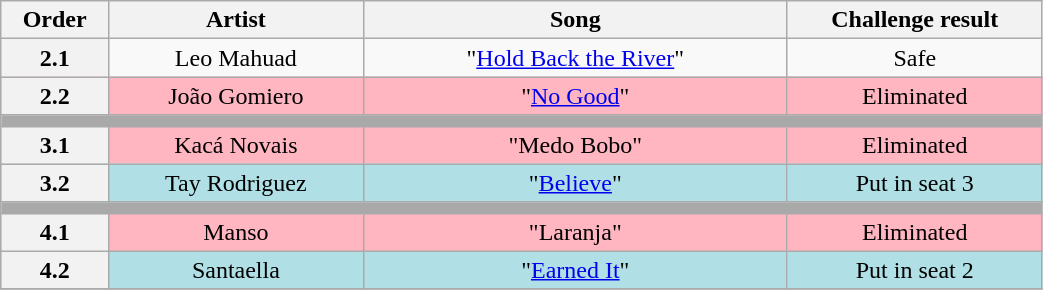<table class="wikitable" style="text-align:center; width:55%;">
<tr>
<th scope="col" width="05%">Order</th>
<th scope="col" width="15%">Artist</th>
<th scope="col" width="25%">Song</th>
<th scope="col" width="15%">Challenge result</th>
</tr>
<tr>
<th>2.1</th>
<td>Leo Mahuad</td>
<td>"<a href='#'>Hold Back the River</a>"</td>
<td>Safe</td>
</tr>
<tr bgcolor=FFB6C1>
<th>2.2</th>
<td>João Gomiero</td>
<td>"<a href='#'>No Good</a>"</td>
<td>Eliminated</td>
</tr>
<tr>
<td bgcolor=A9A9A9 colspan=4></td>
</tr>
<tr bgcolor=FFB6C1>
<th>3.1</th>
<td>Kacá Novais</td>
<td>"Medo Bobo"</td>
<td>Eliminated</td>
</tr>
<tr bgcolor=B0E0E6>
<th>3.2</th>
<td>Tay Rodriguez</td>
<td>"<a href='#'>Believe</a>"</td>
<td>Put in seat 3</td>
</tr>
<tr>
<td bgcolor=A9A9A9 colspan=4></td>
</tr>
<tr bgcolor=FFB6C1>
<th>4.1</th>
<td>Manso</td>
<td>"Laranja"</td>
<td>Eliminated</td>
</tr>
<tr bgcolor=B0E0E6>
<th>4.2</th>
<td>Santaella</td>
<td>"<a href='#'>Earned It</a>"</td>
<td>Put in seat 2</td>
</tr>
<tr>
</tr>
</table>
